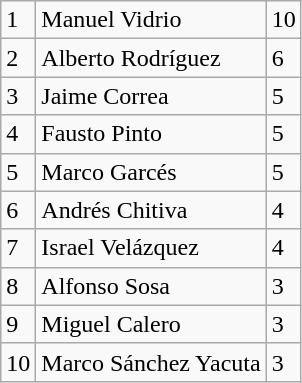<table class="wikitable" border="1">
<tr>
<td>1</td>
<td>Manuel Vidrio</td>
<td>10</td>
</tr>
<tr>
<td>2</td>
<td>Alberto Rodríguez</td>
<td>6</td>
</tr>
<tr>
<td>3</td>
<td>Jaime Correa</td>
<td>5</td>
</tr>
<tr>
<td>4</td>
<td>Fausto Pinto</td>
<td>5</td>
</tr>
<tr>
<td>5</td>
<td>Marco Garcés</td>
<td>5</td>
</tr>
<tr>
<td>6</td>
<td>Andrés Chitiva</td>
<td>4</td>
</tr>
<tr>
<td>7</td>
<td>Israel Velázquez</td>
<td>4</td>
</tr>
<tr>
<td>8</td>
<td>Alfonso Sosa</td>
<td>3</td>
</tr>
<tr>
<td>9</td>
<td>Miguel Calero</td>
<td>3</td>
</tr>
<tr>
<td>10</td>
<td>Marco Sánchez Yacuta</td>
<td>3</td>
</tr>
</table>
